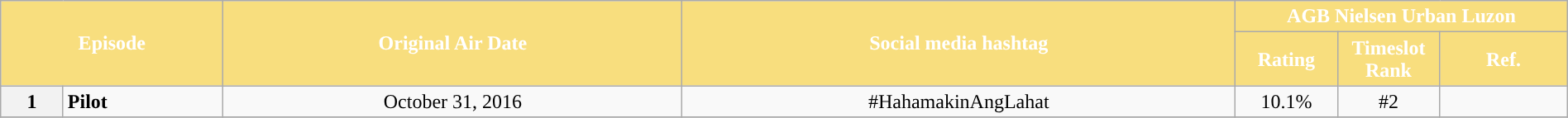<table class="wikitable" style="text-align:center; font-size:100%; line-height:18px;"  width="100%">
<tr>
<th colspan="2" rowspan="2" style="background-color:#F8DE7E; color:#ffffff;">Episode</th>
<th style="background:#F8DE7E; color:white" rowspan="2">Original Air Date</th>
<th style="background:#F8DE7E; color:white" rowspan="2">Social media hashtag</th>
<th style="background-color:#F8DE7E; color:#ffffff;" colspan="3">AGB Nielsen Urban Luzon</th>
</tr>
<tr>
<th style="background-color:#F8DE7E; width:75px; color:#ffffff;">Rating</th>
<th style="background-color:#F8DE7E; width:75px; color:#ffffff;">Timeslot<br>Rank</th>
<th style="background-color:#F8DE7E; color:#ffffff;">Ref.</th>
</tr>
<tr>
<th>1</th>
<td style="text-align: left;"><strong>Pilot</strong></td>
<td>October 31, 2016</td>
<td>#HahamakinAngLahat</td>
<td>10.1%</td>
<td>#2</td>
<td></td>
</tr>
<tr>
</tr>
</table>
